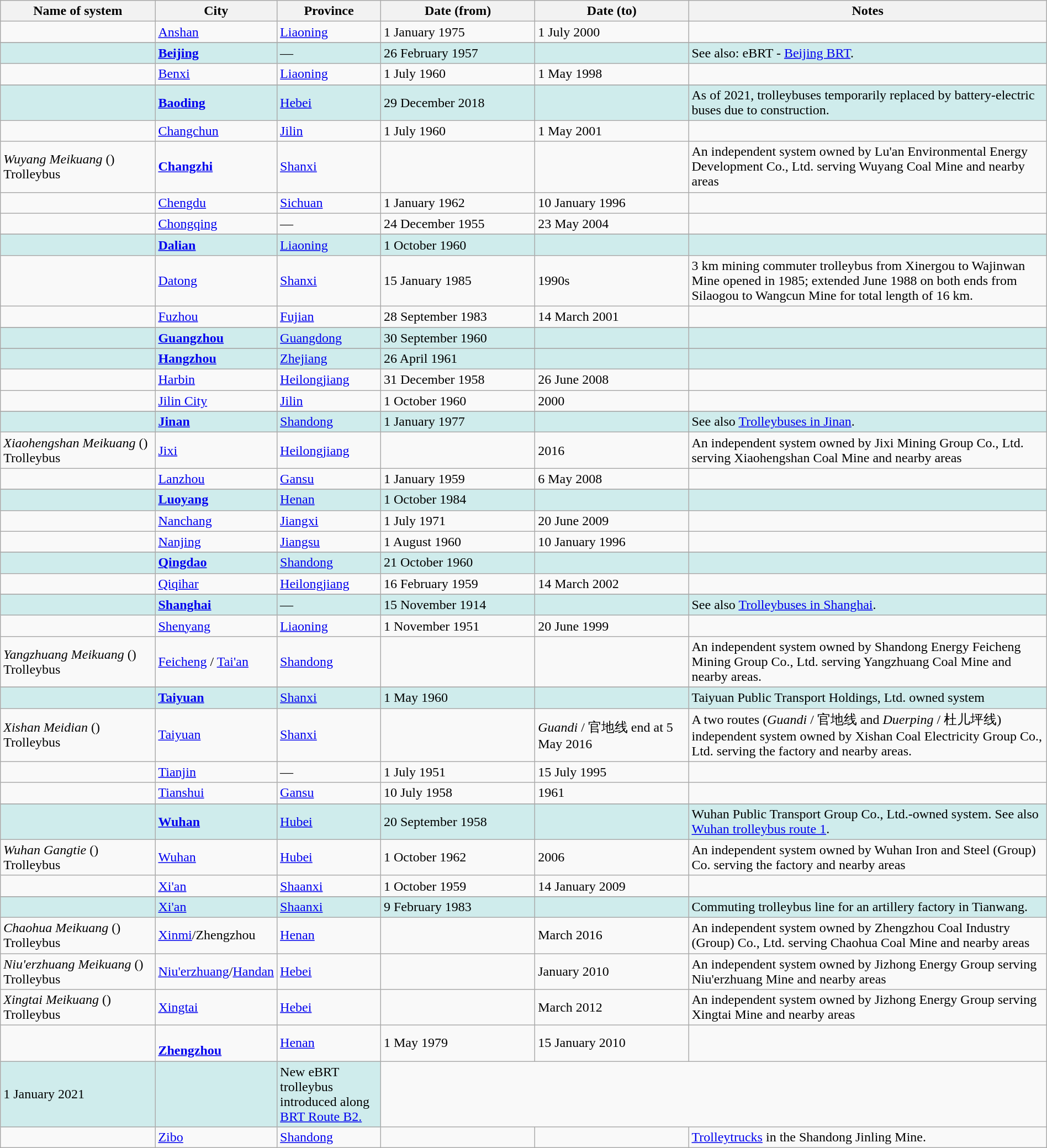<table class="wikitable" width=100%>
<tr>
<th width=15%>Name of system</th>
<th width=10%>City</th>
<th width=10%>Province</th>
<th width=15%>Date (from)</th>
<th width=15%>Date (to)</th>
<th width=35%>Notes</th>
</tr>
<tr>
<td> </td>
<td><a href='#'>Anshan</a></td>
<td><a href='#'>Liaoning</a></td>
<td>1 January 1975</td>
<td>1 July 2000</td>
<td> </td>
</tr>
<tr>
</tr>
<tr style="background:#CFECEC">
<td> </td>
<td><strong><a href='#'>Beijing</a></strong></td>
<td>—</td>
<td>26 February 1957</td>
<td> </td>
<td>See also:  eBRT - <a href='#'>Beijing BRT</a>.</td>
</tr>
<tr>
<td> </td>
<td><a href='#'>Benxi</a></td>
<td><a href='#'>Liaoning</a></td>
<td>1 July 1960</td>
<td>1 May 1998</td>
<td> </td>
</tr>
<tr>
</tr>
<tr style="background:#CFECEC">
<td></td>
<td><strong><a href='#'>Baoding</a></strong></td>
<td><a href='#'>Hebei</a></td>
<td>29 December 2018</td>
<td></td>
<td> As of 2021, trolleybuses temporarily replaced by battery-electric buses due to construction.</td>
</tr>
<tr>
<td> </td>
<td><a href='#'>Changchun</a></td>
<td><a href='#'>Jilin</a></td>
<td>1 July 1960</td>
<td>1 May 2001</td>
<td> </td>
</tr>
<tr>
<td><em>Wuyang Meikuang</em> () Trolleybus</td>
<td><strong><a href='#'>Changzhi</a></strong></td>
<td><a href='#'>Shanxi</a></td>
<td></td>
<td></td>
<td>An independent system owned by Lu'an Environmental Energy Development Co., Ltd. serving Wuyang Coal Mine and nearby areas</td>
</tr>
<tr>
<td> </td>
<td><a href='#'>Chengdu</a></td>
<td><a href='#'>Sichuan</a></td>
<td>1 January 1962</td>
<td>10 January 1996</td>
<td> </td>
</tr>
<tr>
<td> </td>
<td><a href='#'>Chongqing</a></td>
<td>—</td>
<td>24 December 1955</td>
<td>23 May 2004</td>
<td> </td>
</tr>
<tr>
</tr>
<tr style="background:#CFECEC">
<td> </td>
<td><strong><a href='#'>Dalian</a></strong></td>
<td><a href='#'>Liaoning</a></td>
<td>1 October 1960</td>
<td> </td>
<td> </td>
</tr>
<tr>
<td></td>
<td><a href='#'>Datong</a></td>
<td><a href='#'>Shanxi</a></td>
<td>15 January 1985</td>
<td>1990s</td>
<td>3 km mining commuter trolleybus from Xinergou to Wajinwan Mine opened in 1985; extended June 1988 on both ends from Silaogou to Wangcun Mine for total length of 16 km.</td>
</tr>
<tr>
<td> </td>
<td><a href='#'>Fuzhou</a></td>
<td><a href='#'>Fujian</a></td>
<td>28 September 1983</td>
<td>14 March 2001</td>
<td> </td>
</tr>
<tr>
</tr>
<tr style="background:#CFECEC">
<td> </td>
<td><strong><a href='#'>Guangzhou</a></strong></td>
<td><a href='#'>Guangdong</a></td>
<td>30 September 1960</td>
<td> </td>
<td> </td>
</tr>
<tr>
</tr>
<tr style="background:#CFECEC">
<td> </td>
<td><strong><a href='#'>Hangzhou</a></strong></td>
<td><a href='#'>Zhejiang</a></td>
<td>26 April 1961</td>
<td> </td>
<td> </td>
</tr>
<tr>
<td> </td>
<td><a href='#'>Harbin</a></td>
<td><a href='#'>Heilongjiang</a></td>
<td>31 December 1958</td>
<td>26 June 2008</td>
<td> </td>
</tr>
<tr>
<td> </td>
<td><a href='#'>Jilin City</a></td>
<td><a href='#'>Jilin</a></td>
<td>1 October 1960</td>
<td>2000</td>
<td> </td>
</tr>
<tr>
</tr>
<tr style="background:#CFECEC">
<td> </td>
<td><strong><a href='#'>Jinan</a></strong></td>
<td><a href='#'>Shandong</a></td>
<td>1 January 1977</td>
<td> </td>
<td>See also <a href='#'>Trolleybuses in Jinan</a>.</td>
</tr>
<tr>
<td><em>Xiaohengshan Meikuang</em> () Trolleybus</td>
<td><a href='#'>Jixi</a></td>
<td><a href='#'>Heilongjiang</a></td>
<td></td>
<td>2016</td>
<td>An independent system owned by Jixi Mining Group Co., Ltd. serving Xiaohengshan Coal Mine and nearby areas</td>
</tr>
<tr>
<td> </td>
<td><a href='#'>Lanzhou</a></td>
<td><a href='#'>Gansu</a></td>
<td>1 January 1959</td>
<td>6 May 2008</td>
<td> </td>
</tr>
<tr>
</tr>
<tr style="background:#CFECEC">
<td> </td>
<td><strong><a href='#'>Luoyang</a></strong></td>
<td><a href='#'>Henan</a></td>
<td>1 October 1984</td>
<td> </td>
<td> </td>
</tr>
<tr>
<td> </td>
<td><a href='#'>Nanchang</a></td>
<td><a href='#'>Jiangxi</a></td>
<td>1 July 1971</td>
<td>20 June 2009</td>
<td> </td>
</tr>
<tr>
<td> </td>
<td><a href='#'>Nanjing</a></td>
<td><a href='#'>Jiangsu</a></td>
<td>1 August 1960</td>
<td>10 January 1996</td>
<td> </td>
</tr>
<tr>
</tr>
<tr style="background:#CFECEC">
<td> </td>
<td><strong><a href='#'>Qingdao</a></strong></td>
<td><a href='#'>Shandong</a></td>
<td>21 October 1960</td>
<td> </td>
<td> </td>
</tr>
<tr>
<td> </td>
<td><a href='#'>Qiqihar</a></td>
<td><a href='#'>Heilongjiang</a></td>
<td>16 February 1959</td>
<td>14 March 2002</td>
<td> </td>
</tr>
<tr>
</tr>
<tr style="background:#CFECEC">
<td> </td>
<td><strong><a href='#'>Shanghai</a></strong></td>
<td>—</td>
<td>15 November 1914</td>
<td> </td>
<td>See also <a href='#'>Trolleybuses in Shanghai</a>.</td>
</tr>
<tr>
<td> </td>
<td><a href='#'>Shenyang</a></td>
<td><a href='#'>Liaoning</a></td>
<td>1 November 1951</td>
<td>20 June 1999</td>
<td></td>
</tr>
<tr>
<td><em>Yangzhuang Meikuang</em> () Trolleybus</td>
<td><a href='#'>Feicheng</a> / <a href='#'>Tai'an</a></td>
<td><a href='#'>Shandong</a></td>
<td></td>
<td></td>
<td>An independent system owned by Shandong Energy Feicheng Mining Group Co., Ltd. serving Yangzhuang Coal Mine and nearby areas.</td>
</tr>
<tr>
</tr>
<tr style="background:#CFECEC">
<td> </td>
<td><strong><a href='#'>Taiyuan</a></strong></td>
<td><a href='#'>Shanxi</a></td>
<td>1 May 1960</td>
<td> </td>
<td>Taiyuan Public Transport Holdings, Ltd. owned system</td>
</tr>
<tr>
<td><em>Xishan Meidian</em> () Trolleybus</td>
<td><a href='#'>Taiyuan</a></td>
<td><a href='#'>Shanxi</a></td>
<td></td>
<td><em>Guandi</em> / 官地线 end at 5 May 2016</td>
<td>A two routes (<em>Guandi</em> / 官地线 and <em>Duerping</em> / 杜儿坪线) independent system owned by Xishan Coal Electricity Group Co., Ltd. serving the factory and nearby areas.</td>
</tr>
<tr>
<td> </td>
<td><a href='#'>Tianjin</a></td>
<td>—</td>
<td>1 July 1951</td>
<td>15 July 1995</td>
<td> </td>
</tr>
<tr>
<td> </td>
<td><a href='#'>Tianshui</a></td>
<td><a href='#'>Gansu</a></td>
<td>10 July 1958</td>
<td>1961</td>
<td> </td>
</tr>
<tr>
</tr>
<tr style="background:#CFECEC">
<td></td>
<td><strong><a href='#'>Wuhan</a></strong></td>
<td><a href='#'>Hubei</a></td>
<td>20 September 1958</td>
<td> </td>
<td>Wuhan Public Transport Group Co., Ltd.-owned system. See also <a href='#'>Wuhan trolleybus route 1</a>.</td>
</tr>
<tr>
<td><em>Wuhan Gangtie</em> () Trolleybus</td>
<td><a href='#'>Wuhan</a></td>
<td><a href='#'>Hubei</a></td>
<td>1 October 1962</td>
<td>2006</td>
<td>An independent system owned by Wuhan Iron and Steel (Group) Co. serving the factory and nearby areas</td>
</tr>
<tr>
<td> </td>
<td><a href='#'>Xi'an</a></td>
<td><a href='#'>Shaanxi</a></td>
<td>1 October 1959</td>
<td>14 January 2009</td>
<td> </td>
</tr>
<tr>
</tr>
<tr style="background:#CFECEC">
<td></td>
<td><a href='#'>Xi'an</a></td>
<td><a href='#'>Shaanxi</a></td>
<td>9 February 1983</td>
<td></td>
<td>Commuting trolleybus line for an artillery factory in Tianwang.</td>
</tr>
<tr>
<td><em>Chaohua Meikuang</em> () Trolleybus</td>
<td><a href='#'>Xinmi</a>/Zhengzhou</td>
<td><a href='#'>Henan</a></td>
<td></td>
<td>March 2016</td>
<td>An independent system owned by Zhengzhou Coal Industry (Group) Co., Ltd. serving Chaohua Coal Mine and nearby areas</td>
</tr>
<tr>
<td><em>Niu'erzhuang Meikuang</em> () Trolleybus</td>
<td><a href='#'>Niu'erzhuang</a>/<a href='#'>Handan</a></td>
<td><a href='#'>Hebei</a></td>
<td></td>
<td>January 2010</td>
<td>An independent system owned by Jizhong Energy Group serving Niu'erzhuang Mine and nearby areas</td>
</tr>
<tr>
<td><em>Xingtai Meikuang</em> () Trolleybus</td>
<td><a href='#'>Xingtai</a></td>
<td><a href='#'>Hebei</a></td>
<td></td>
<td>March 2012</td>
<td>An independent system owned by Jizhong Energy Group serving Xingtai Mine and nearby areas</td>
</tr>
<tr>
<td rowspan="2"> </td>
<td rowspan="2"><br><strong><a href='#'>Zhengzhou</a></strong></td>
<td rowspan="2"><a href='#'>Henan</a></td>
<td>1 May 1979</td>
<td>15 January 2010</td>
<td></td>
</tr>
<tr>
</tr>
<tr style="background:#CFECEC">
<td>1 January 2021</td>
<td> </td>
<td>New eBRT trolleybus introduced along <a href='#'>BRT Route B2.</a></td>
</tr>
<tr>
<td></td>
<td><a href='#'>Zibo</a></td>
<td><a href='#'>Shandong</a></td>
<td></td>
<td></td>
<td><a href='#'>Trolleytrucks</a> in the Shandong Jinling Mine.</td>
</tr>
</table>
